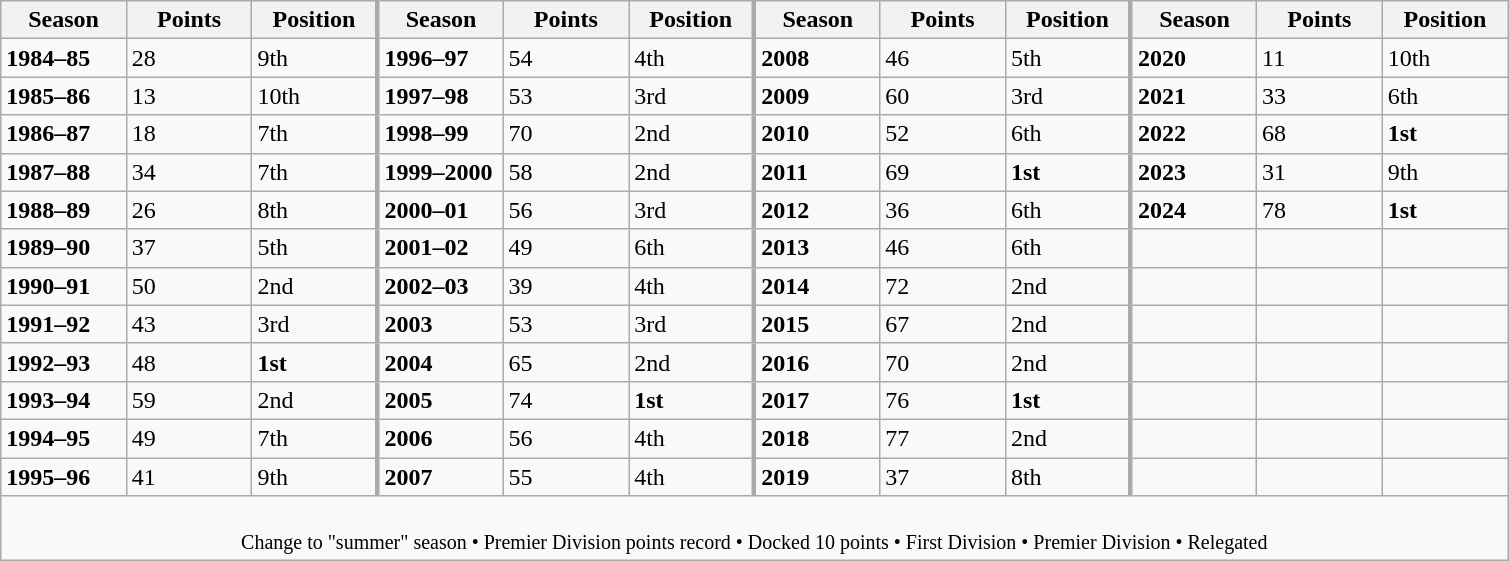<table class="wikitable">
<tr>
<th>Season</th>
<th>Points</th>
<th>Position</th>
<th style=border-left-width:medium;">Season</th>
<th>Points</th>
<th>Position</th>
<th style=border-left-width:medium;">Season</th>
<th>Points</th>
<th>Position</th>
<th style=border-left-width:medium;">Season</th>
<th>Points</th>
<th>Position</th>
</tr>
<tr>
<td style="width:8%;"><strong>1984–85</strong></td>
<td style="width:8%;">28</td>
<td style="width:8%;">9th</td>
<td style="width:8%;border-left-width:medium;"><strong>1996–97</strong></td>
<td style="width:8%;">54</td>
<td style="width:8%;">4th</td>
<td style="width:8%;border-left-width:medium;"><strong>2008</strong></td>
<td style="width:8%;">46</td>
<td style="width:8%;">5th</td>
<td style="width:8%;border-left-width:medium;"><strong>2020</strong></td>
<td style="width:8%;">11</td>
<td style="width:8%;">10th</td>
</tr>
<tr>
<td><strong>1985–86</strong></td>
<td>13</td>
<td>10th</td>
<td style="border-left-width:medium;"><strong>1997–98</strong></td>
<td>53</td>
<td>3rd</td>
<td style="border-left-width:medium;"><strong>2009</strong></td>
<td>60</td>
<td>3rd</td>
<td style="border-left-width:medium;"><strong>2021</strong></td>
<td>33</td>
<td>6th</td>
</tr>
<tr>
<td><strong>1986–87</strong></td>
<td>18</td>
<td>7th</td>
<td style="border-left-width:medium;"><strong>1998–99</strong></td>
<td>70</td>
<td>2nd</td>
<td style="border-left-width:medium;"><strong>2010</strong></td>
<td>52</td>
<td>6th</td>
<td style="border-left-width:medium;"><strong>2022</strong></td>
<td>68</td>
<td><strong>1st</strong></td>
</tr>
<tr>
<td><strong>1987–88</strong></td>
<td>34</td>
<td>7th</td>
<td style="border-left-width:medium;"><strong>1999–2000</strong></td>
<td>58</td>
<td>2nd</td>
<td style="border-left-width:medium;"><strong>2011</strong></td>
<td>69</td>
<td><strong>1st</strong></td>
<td style="border-left-width:medium;"><strong>2023</strong></td>
<td>31</td>
<td>9th</td>
</tr>
<tr>
<td><strong>1988–89</strong></td>
<td>26</td>
<td>8th</td>
<td style="border-left-width:medium;"><strong>2000–01</strong></td>
<td>56</td>
<td>3rd</td>
<td style="border-left-width:medium;"><strong>2012</strong></td>
<td>36</td>
<td>6th</td>
<td style="border-left-width:medium;"><strong>2024</strong></td>
<td>78</td>
<td><strong>1st</strong></td>
</tr>
<tr>
<td><strong>1989–90</strong></td>
<td>37</td>
<td>5th</td>
<td style="border-left-width:medium;"><strong>2001–02</strong></td>
<td>49</td>
<td>6th</td>
<td style="border-left-width:medium;"><strong>2013</strong></td>
<td>46</td>
<td>6th</td>
<td style="border-left-width:medium;"></td>
<td></td>
<td></td>
</tr>
<tr>
<td><strong>1990–91</strong></td>
<td>50</td>
<td>2nd</td>
<td style="border-left-width:medium;"><strong>2002–03</strong></td>
<td>39</td>
<td>4th</td>
<td style="border-left-width:medium;"><strong>2014</strong></td>
<td>72</td>
<td>2nd</td>
<td style="border-left-width:medium;"></td>
<td></td>
<td></td>
</tr>
<tr>
<td><strong>1991–92</strong></td>
<td>43</td>
<td>3rd</td>
<td style="border-left-width:medium;"><strong>2003</strong></td>
<td>53</td>
<td>3rd</td>
<td style="border-left-width:medium;"><strong>2015</strong></td>
<td>67</td>
<td>2nd</td>
<td style="border-left-width:medium;"></td>
<td></td>
<td></td>
</tr>
<tr>
<td><strong>1992–93</strong></td>
<td>48</td>
<td><strong>1st</strong></td>
<td style="border-left-width:medium;"><strong>2004</strong></td>
<td>65</td>
<td>2nd</td>
<td style="border-left-width:medium;"><strong>2016</strong></td>
<td>70</td>
<td>2nd</td>
<td style="border-left-width:medium;"></td>
<td></td>
<td></td>
</tr>
<tr>
<td><strong>1993–94</strong></td>
<td>59</td>
<td>2nd</td>
<td style="border-left-width:medium;"><strong>2005</strong></td>
<td>74</td>
<td><strong>1st</strong></td>
<td style="border-left-width:medium;"><strong>2017</strong></td>
<td>76</td>
<td><strong>1st</strong></td>
<td style="border-left-width:medium;"></td>
<td></td>
<td></td>
</tr>
<tr>
<td><strong>1994–95</strong></td>
<td>49</td>
<td>7th</td>
<td style="border-left-width:medium;"><strong>2006</strong></td>
<td>56</td>
<td>4th</td>
<td style="border-left-width:medium;"><strong>2018</strong></td>
<td>77</td>
<td>2nd</td>
<td style="border-left-width:medium;"></td>
<td></td>
<td></td>
</tr>
<tr>
<td><strong>1995–96</strong></td>
<td>41</td>
<td>9th</td>
<td style="border-left-width:medium;"><strong>2007</strong></td>
<td>55</td>
<td>4th</td>
<td style="border-left-width:medium;"><strong>2019</strong></td>
<td>37</td>
<td>8th</td>
<td style="border-left-width:medium;"></td>
<td></td>
<td></td>
</tr>
<tr>
<td colspan="12" style="text-align:center;"><br><small>
Change to "summer" season • Premier Division points record • Docked 10 points • First Division • Premier Division • Relegated
</small></td>
</tr>
</table>
